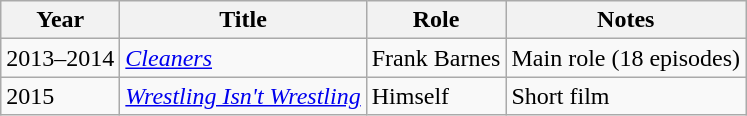<table class="wikitable sortable">
<tr>
<th>Year</th>
<th>Title</th>
<th>Role</th>
<th>Notes</th>
</tr>
<tr>
<td>2013–2014</td>
<td><em><a href='#'>Cleaners</a></em></td>
<td>Frank Barnes</td>
<td>Main role (18 episodes)</td>
</tr>
<tr>
<td>2015</td>
<td><em><a href='#'>Wrestling Isn't Wrestling</a></em></td>
<td>Himself</td>
<td>Short film</td>
</tr>
</table>
